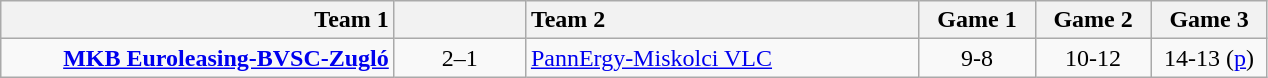<table class=wikitable style="text-align:center">
<tr>
<th style="width:255px; text-align:right;">Team 1</th>
<th style="width:80px;"></th>
<th style="width:255px; text-align:left;">Team 2</th>
<th style="width:70px;">Game 1</th>
<th style="width:70px;">Game 2</th>
<th style="width:70px;">Game 3</th>
</tr>
<tr>
<td align=right> <strong><a href='#'>MKB Euroleasing-BVSC-Zugló</a></strong></td>
<td>2–1</td>
<td align=left> <a href='#'>PannErgy-Miskolci VLC</a></td>
<td>9-8</td>
<td>10-12</td>
<td>14-13 (<a href='#'>p</a>)</td>
</tr>
</table>
